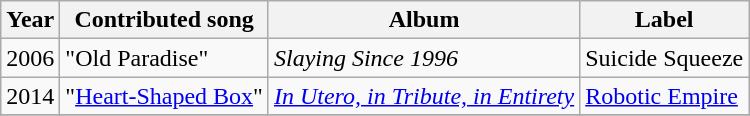<table class="wikitable">
<tr>
<th>Year</th>
<th>Contributed song</th>
<th>Album</th>
<th>Label</th>
</tr>
<tr>
<td>2006</td>
<td>"Old Paradise"</td>
<td><em>Slaying Since 1996</em></td>
<td>Suicide Squeeze</td>
</tr>
<tr>
<td>2014</td>
<td>"<a href='#'>Heart-Shaped Box</a>"</td>
<td><em><a href='#'>In Utero, in Tribute, in Entirety</a></em></td>
<td><a href='#'>Robotic Empire</a></td>
</tr>
<tr>
</tr>
</table>
